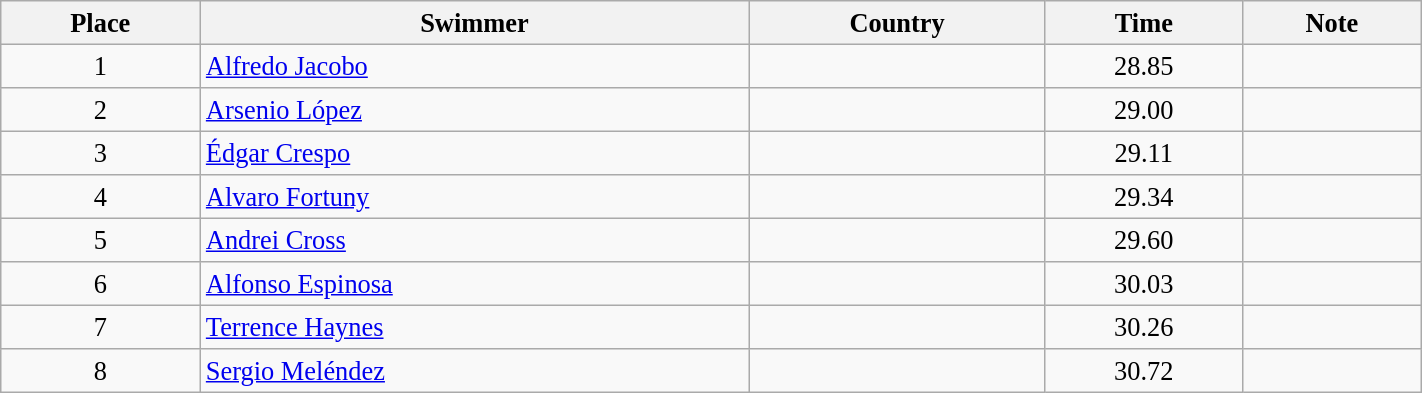<table class="wikitable" style=" text-align:center; font-size:110%;" width="75%">
<tr>
<th>Place</th>
<th>Swimmer</th>
<th>Country</th>
<th>Time</th>
<th>Note</th>
</tr>
<tr>
<td>1</td>
<td align=left><a href='#'>Alfredo Jacobo</a></td>
<td align=left></td>
<td>28.85</td>
<td></td>
</tr>
<tr>
<td>2</td>
<td align=left><a href='#'>Arsenio López</a></td>
<td align=left></td>
<td>29.00</td>
<td></td>
</tr>
<tr>
<td>3</td>
<td align=left><a href='#'>Édgar Crespo</a></td>
<td align=left></td>
<td>29.11</td>
<td></td>
</tr>
<tr>
<td>4</td>
<td align=left><a href='#'>Alvaro Fortuny</a></td>
<td align=left></td>
<td>29.34</td>
<td></td>
</tr>
<tr>
<td>5</td>
<td align=left><a href='#'>Andrei Cross</a></td>
<td align=left></td>
<td>29.60</td>
<td></td>
</tr>
<tr>
<td>6</td>
<td align=left><a href='#'>Alfonso Espinosa</a></td>
<td align=left></td>
<td>30.03</td>
<td></td>
</tr>
<tr>
<td>7</td>
<td align=left><a href='#'>Terrence Haynes</a></td>
<td align=left></td>
<td>30.26</td>
<td></td>
</tr>
<tr>
<td>8</td>
<td align=left><a href='#'>Sergio Meléndez</a></td>
<td align=left></td>
<td>30.72</td>
<td></td>
</tr>
</table>
